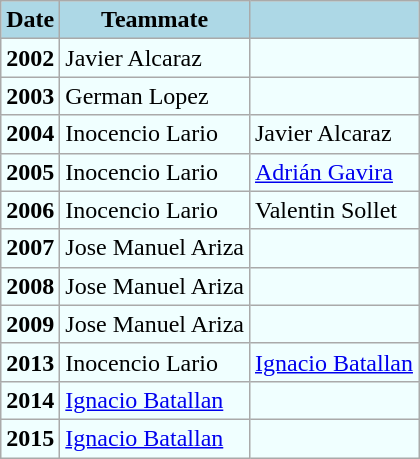<table border="0" cellpadding="1" style="background:Azure;" class="sortable wikitable">
<tr>
<th style="background:LightBlue;">Date</th>
<th style="background:LightBlue;">Teammate</th>
<th style="background:LightBlue;"></th>
</tr>
<tr>
<td><strong>2002</strong></td>
<td>Javier Alcaraz</td>
<td></td>
</tr>
<tr>
<td><strong>2003</strong></td>
<td>German Lopez</td>
<td></td>
</tr>
<tr>
<td><strong>2004</strong></td>
<td>Inocencio Lario</td>
<td>Javier Alcaraz</td>
</tr>
<tr>
<td><strong>2005</strong></td>
<td>Inocencio Lario</td>
<td><a href='#'>Adrián Gavira</a></td>
</tr>
<tr>
<td><strong>2006</strong></td>
<td>Inocencio Lario</td>
<td>Valentin Sollet</td>
</tr>
<tr>
<td><strong>2007</strong></td>
<td>Jose Manuel Ariza</td>
<td></td>
</tr>
<tr>
<td><strong>2008</strong></td>
<td>Jose Manuel Ariza</td>
<td></td>
</tr>
<tr>
<td><strong>2009</strong></td>
<td>Jose Manuel Ariza</td>
<td></td>
</tr>
<tr>
<td><strong>2013</strong></td>
<td>Inocencio Lario</td>
<td><a href='#'>Ignacio Batallan</a></td>
</tr>
<tr>
<td><strong>2014</strong></td>
<td><a href='#'>Ignacio Batallan</a></td>
<td></td>
</tr>
<tr>
<td><strong>2015</strong></td>
<td><a href='#'>Ignacio Batallan</a></td>
<td></td>
</tr>
</table>
